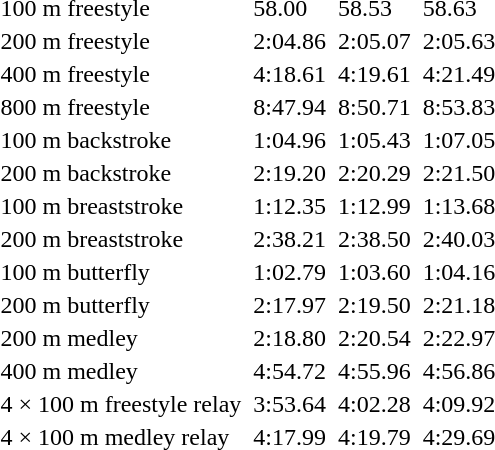<table>
<tr>
<td>100 m freestyle</td>
<td></td>
<td>58.00</td>
<td></td>
<td>58.53</td>
<td></td>
<td>58.63</td>
</tr>
<tr>
<td>200 m freestyle</td>
<td></td>
<td>2:04.86</td>
<td></td>
<td>2:05.07</td>
<td></td>
<td>2:05.63</td>
</tr>
<tr>
<td>400 m freestyle</td>
<td></td>
<td>4:18.61</td>
<td></td>
<td>4:19.61</td>
<td></td>
<td>4:21.49</td>
</tr>
<tr>
<td>800 m freestyle</td>
<td></td>
<td>8:47.94</td>
<td></td>
<td>8:50.71</td>
<td></td>
<td>8:53.83</td>
</tr>
<tr>
<td>100 m backstroke</td>
<td></td>
<td>1:04.96</td>
<td></td>
<td>1:05.43</td>
<td></td>
<td>1:07.05</td>
</tr>
<tr>
<td>200 m backstroke</td>
<td></td>
<td>2:19.20</td>
<td></td>
<td>2:20.29</td>
<td></td>
<td>2:21.50</td>
</tr>
<tr>
<td>100 m breaststroke</td>
<td></td>
<td>1:12.35</td>
<td></td>
<td>1:12.99</td>
<td></td>
<td>1:13.68</td>
</tr>
<tr>
<td>200 m breaststroke</td>
<td></td>
<td>2:38.21</td>
<td></td>
<td>2:38.50</td>
<td></td>
<td>2:40.03</td>
</tr>
<tr>
<td>100 m butterfly</td>
<td></td>
<td>1:02.79</td>
<td></td>
<td>1:03.60</td>
<td></td>
<td>1:04.16</td>
</tr>
<tr>
<td>200 m butterfly</td>
<td></td>
<td>2:17.97</td>
<td></td>
<td>2:19.50</td>
<td></td>
<td>2:21.18</td>
</tr>
<tr>
<td>200 m medley</td>
<td></td>
<td>2:18.80</td>
<td></td>
<td>2:20.54</td>
<td></td>
<td>2:22.97</td>
</tr>
<tr>
<td>400 m medley</td>
<td></td>
<td>4:54.72</td>
<td></td>
<td>4:55.96</td>
<td></td>
<td>4:56.86</td>
</tr>
<tr>
<td>4 × 100 m freestyle relay</td>
<td></td>
<td>3:53.64</td>
<td></td>
<td>4:02.28</td>
<td></td>
<td>4:09.92</td>
</tr>
<tr>
<td>4 × 100 m medley relay</td>
<td></td>
<td>4:17.99</td>
<td></td>
<td>4:19.79</td>
<td></td>
<td>4:29.69</td>
</tr>
</table>
